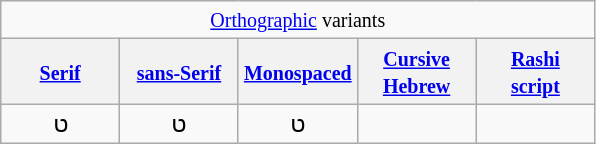<table class=wikitable style="text-align:center;">
<tr>
<td colspan=5><small><a href='#'>Orthographic</a> variants</small></td>
</tr>
<tr>
<th><small><a href='#'>Serif</a></small></th>
<th><small><a href='#'>sans-Serif</a></small></th>
<th><small><a href='#'>Monospaced</a></small></th>
<th><small><a href='#'>Cursive<br>Hebrew</a></small></th>
<th><small><a href='#'>Rashi<br>script</a></small></th>
</tr>
<tr>
<td width=20%><span>ט</span></td>
<td width=20%><span>ט</span></td>
<td width=20%><span>ט</span></td>
<td width=20%></td>
<td width=20%></td>
</tr>
</table>
